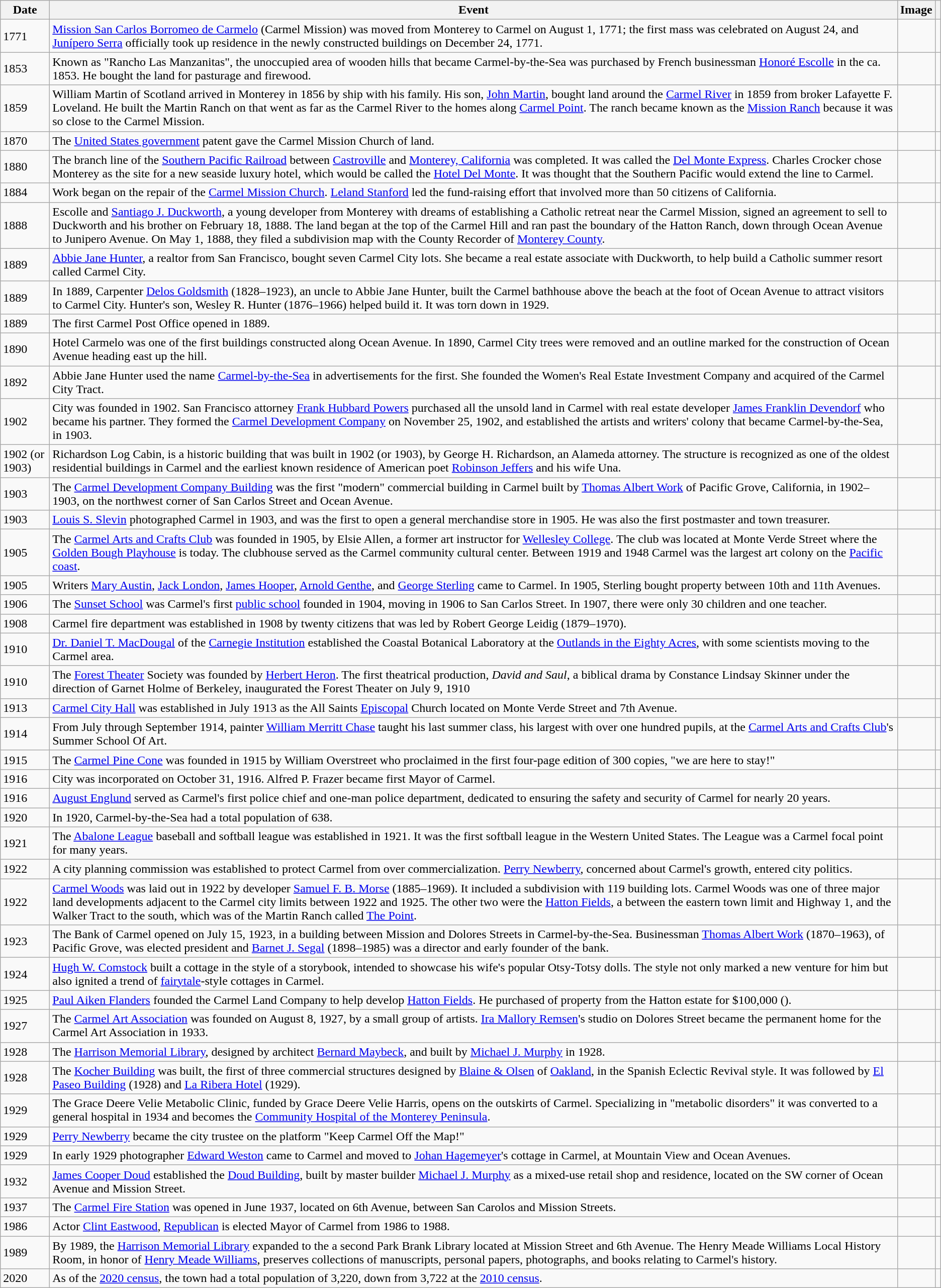<table class="wikitable sortable">
<tr>
<th>Date</th>
<th>Event</th>
<th>Image</th>
<th></th>
</tr>
<tr>
<td>1771</td>
<td><a href='#'>Mission San Carlos Borromeo de Carmelo</a> (Carmel Mission) was moved from Monterey to Carmel on August 1, 1771; the first mass was celebrated on August 24, and <a href='#'>Junípero Serra</a> officially took up residence in the newly constructed buildings on December 24, 1771.</td>
<td></td>
<td></td>
</tr>
<tr>
<td>1853</td>
<td>Known as "Rancho Las Manzanitas", the unoccupied area of wooden hills that became Carmel-by-the-Sea was purchased by French businessman <a href='#'>Honoré Escolle</a> in the ca. 1853. He bought the land for pasturage and firewood.</td>
<td></td>
<td></td>
</tr>
<tr>
<td>1859</td>
<td>William Martin of Scotland arrived in Monterey in 1856 by ship with his family. His son, <a href='#'>John Martin</a>, bought land around the <a href='#'>Carmel River</a> in 1859 from broker Lafayette F. Loveland. He built the Martin Ranch on  that went as far as the Carmel River to the homes along <a href='#'>Carmel Point</a>. The ranch became known as the <a href='#'>Mission Ranch</a> because it was so close to the Carmel Mission.</td>
<td></td>
<td></td>
</tr>
<tr>
<td>1870</td>
<td>The <a href='#'>United States government</a> patent gave the Carmel Mission Church  of land.</td>
<td></td>
<td></td>
</tr>
<tr>
<td>1880</td>
<td>The branch line of the <a href='#'>Southern Pacific Railroad</a> between <a href='#'>Castroville</a> and <a href='#'>Monterey, California</a> was completed. It was called the <a href='#'>Del Monte Express</a>. Charles Crocker chose Monterey as the site for a new seaside luxury hotel, which would be called the <a href='#'>Hotel Del Monte</a>. It was thought that the Southern Pacific would extend the line to Carmel.</td>
<td></td>
<td></td>
</tr>
<tr>
<td>1884</td>
<td>Work began on the repair of the <a href='#'>Carmel Mission Church</a>. <a href='#'>Leland Stanford</a> led the fund-raising effort that involved more than 50 citizens of California.</td>
<td></td>
<td></td>
</tr>
<tr>
<td>1888</td>
<td>Escolle and <a href='#'>Santiago J. Duckworth</a>, a young developer from Monterey with dreams of establishing a Catholic retreat near the Carmel Mission, signed an agreement to sell  to Duckworth and his brother on February 18, 1888. The land began at the top of the Carmel Hill and ran past the boundary of the Hatton Ranch, down through Ocean Avenue to Junipero Avenue. On May 1, 1888, they filed a subdivision map with the County Recorder of <a href='#'>Monterey County</a>.</td>
<td></td>
<td></td>
</tr>
<tr>
<td>1889</td>
<td><a href='#'>Abbie Jane Hunter</a>, a realtor from San Francisco, bought seven Carmel City lots. She became a real estate associate with Duckworth, to help build a Catholic summer resort called Carmel City.</td>
<td></td>
<td></td>
</tr>
<tr>
<td>1889</td>
<td>In 1889, Carpenter <a href='#'>Delos Goldsmith</a> (1828–1923), an uncle to Abbie Jane Hunter, built the Carmel bathhouse above the beach at the foot of Ocean Avenue to attract visitors to Carmel City. Hunter's son, Wesley R. Hunter (1876–1966) helped build it. It was torn down in 1929.</td>
<td></td>
<td></td>
</tr>
<tr>
<td>1889</td>
<td>The first Carmel Post Office opened in 1889.</td>
<td></td>
<td></td>
</tr>
<tr>
<td>1890</td>
<td>Hotel Carmelo was one of the first buildings constructed along Ocean Avenue. In 1890, Carmel City trees were removed and an outline marked for the construction of Ocean Avenue heading east up the hill.</td>
<td></td>
<td></td>
</tr>
<tr>
<td>1892</td>
<td>Abbie Jane Hunter used the name <a href='#'>Carmel-by-the-Sea</a> in advertisements for the first. She founded the Women's Real Estate Investment Company and acquired  of the Carmel City Tract.</td>
<td></td>
<td></td>
</tr>
<tr>
<td>1902</td>
<td>City was founded in 1902. San Francisco attorney <a href='#'>Frank Hubbard Powers</a> purchased all the unsold land in Carmel with real estate developer <a href='#'>James Franklin Devendorf</a> who became his partner. They formed the <a href='#'>Carmel Development Company</a> on November 25, 1902, and established the artists and writers' colony that became Carmel-by-the-Sea, in 1903.</td>
<td></td>
<td></td>
</tr>
<tr>
<td>1902 (or 1903)</td>
<td>Richardson Log Cabin, is a historic building that was built in 1902 (or 1903), by George H. Richardson, an Alameda attorney. The structure is recognized as one of the oldest residential buildings in Carmel and the earliest known residence of American poet <a href='#'>Robinson Jeffers</a> and his wife Una.</td>
<td></td>
<td></td>
</tr>
<tr>
<td>1903</td>
<td>The <a href='#'>Carmel Development Company Building</a> was the first "modern" commercial building in Carmel built by <a href='#'>Thomas Albert Work</a> of Pacific Grove, California, in 1902–1903, on the northwest corner of San Carlos Street and Ocean Avenue.</td>
<td></td>
<td></td>
</tr>
<tr>
<td>1903</td>
<td><a href='#'>Louis S. Slevin</a> photographed Carmel in 1903, and was the first to open a general merchandise store in 1905. He was also the first postmaster and town treasurer.</td>
<td></td>
<td></td>
</tr>
<tr>
<td>1905</td>
<td>The <a href='#'>Carmel Arts and Crafts Club</a> was founded in 1905, by Elsie Allen, a former art instructor for <a href='#'>Wellesley College</a>. The club was located at Monte Verde Street where the <a href='#'>Golden Bough Playhouse</a> is today. The clubhouse served as the Carmel community cultural center. Between 1919 and 1948 Carmel was the largest art colony on the <a href='#'>Pacific coast</a>.</td>
<td></td>
<td></td>
</tr>
<tr>
<td>1905</td>
<td>Writers <a href='#'>Mary Austin</a>, <a href='#'>Jack London</a>, <a href='#'>James Hooper</a>, <a href='#'>Arnold Genthe</a>, and <a href='#'>George Sterling</a> came to Carmel. In 1905, Sterling bought property between 10th and 11th Avenues.</td>
<td></td>
<td></td>
</tr>
<tr>
<td>1906</td>
<td>The <a href='#'>Sunset School</a> was Carmel's first <a href='#'>public school</a> founded in 1904, moving in 1906 to San Carlos Street. In 1907, there were only 30 children and one teacher.</td>
<td></td>
<td></td>
</tr>
<tr>
<td>1908</td>
<td>Carmel fire department was established in 1908 by twenty citizens that was led by Robert George Leidig (1879–1970).</td>
<td></td>
<td></td>
</tr>
<tr>
<td>1910</td>
<td><a href='#'>Dr. Daniel T. MacDougal</a> of the <a href='#'>Carnegie Institution</a> established the Coastal Botanical Laboratory at the <a href='#'>Outlands in the Eighty Acres</a>, with some scientists moving to the Carmel area.</td>
<td></td>
<td></td>
</tr>
<tr>
<td>1910</td>
<td>The <a href='#'>Forest Theater</a> Society was founded by <a href='#'>Herbert Heron</a>. The first theatrical production, <em>David and Saul</em>, a biblical drama by Constance Lindsay Skinner under the direction of Garnet Holme of Berkeley, inaugurated the Forest Theater on July 9, 1910</td>
<td></td>
<td></td>
</tr>
<tr>
<td>1913</td>
<td><a href='#'>Carmel City Hall</a> was established in July 1913 as the All Saints <a href='#'>Episcopal</a> Church located on Monte Verde Street and 7th Avenue.</td>
<td></td>
<td></td>
</tr>
<tr>
<td>1914</td>
<td>From July through September 1914, painter <a href='#'>William Merritt Chase</a> taught his last summer class, his largest with over one hundred pupils, at the <a href='#'>Carmel Arts and Crafts Club</a>'s Summer School Of Art.</td>
<td></td>
<td></td>
</tr>
<tr>
<td>1915</td>
<td>The <a href='#'>Carmel Pine Cone</a> was founded in 1915 by William Overstreet who proclaimed in the first four-page edition of 300 copies, "we are here to stay!"</td>
<td></td>
<td></td>
</tr>
<tr>
<td>1916</td>
<td>City was incorporated on October 31, 1916. Alfred P. Frazer became first Mayor of Carmel.</td>
<td></td>
<td></td>
</tr>
<tr>
<td>1916</td>
<td><a href='#'>August Englund</a> served as Carmel's first police chief and one-man police department, dedicated to ensuring the safety and security of Carmel for nearly 20 years.</td>
<td></td>
<td></td>
</tr>
<tr>
<td>1920</td>
<td>In 1920, Carmel-by-the-Sea had a total population of 638.</td>
<td></td>
<td></td>
</tr>
<tr>
<td>1921</td>
<td>The <a href='#'>Abalone League</a> baseball and softball league was established in 1921. It was the first softball league in the Western United States. The League was a Carmel focal point for many years.</td>
<td></td>
<td></td>
</tr>
<tr>
<td>1922</td>
<td>A city planning commission was established to protect Carmel from over commercialization. <a href='#'>Perry Newberry</a>, concerned about Carmel's growth, entered city politics.</td>
<td></td>
<td></td>
</tr>
<tr>
<td>1922</td>
<td><a href='#'>Carmel Woods</a> was laid out in 1922 by developer <a href='#'>Samuel F. B. Morse</a> (1885–1969). It included a  subdivision with 119 building lots. Carmel Woods was one of three major land developments adjacent to the Carmel city limits between 1922 and 1925. The other two were the <a href='#'>Hatton Fields</a>, a  between the eastern town limit and Highway 1, and the Walker Tract to the south, which was  of the Martin Ranch called <a href='#'>The Point</a>.</td>
<td></td>
<td></td>
</tr>
<tr>
<td>1923</td>
<td>The Bank of Carmel opened on July 15, 1923, in a building between Mission and Dolores Streets in Carmel-by-the-Sea. Businessman <a href='#'>Thomas Albert Work</a> (1870–1963), of Pacific Grove, was elected president and <a href='#'>Barnet J. Segal</a> (1898–1985) was a director and early founder of the bank.</td>
<td></td>
<td></td>
</tr>
<tr>
<td>1924</td>
<td><a href='#'>Hugh W. Comstock</a> built a cottage in the style of a storybook, intended to showcase his wife's popular Otsy-Totsy dolls. The style not only marked a new venture for him but also ignited a trend of <a href='#'>fairytale</a>-style cottages in Carmel.</td>
<td></td>
<td></td>
</tr>
<tr>
<td>1925</td>
<td><a href='#'>Paul Aiken Flanders</a> founded the Carmel Land Company to help develop <a href='#'>Hatton Fields</a>. He purchased  of property from the Hatton estate for $100,000 ().</td>
<td></td>
<td></td>
</tr>
<tr>
<td>1927</td>
<td>The <a href='#'>Carmel Art Association</a> was founded on August 8, 1927, by a small group of artists. <a href='#'>Ira Mallory Remsen</a>'s studio on Dolores Street became the permanent home for the Carmel Art Association in 1933.</td>
<td></td>
<td></td>
</tr>
<tr>
<td>1928</td>
<td>The <a href='#'>Harrison Memorial Library</a>, designed by architect <a href='#'>Bernard Maybeck</a>, and built by <a href='#'> Michael J. Murphy</a> in 1928.</td>
<td></td>
<td></td>
</tr>
<tr>
<td>1928</td>
<td>The <a href='#'>Kocher Building</a> was built, the first of three commercial structures designed by <a href='#'>Blaine & Olsen</a> of <a href='#'> Oakland</a>, in the Spanish Eclectic Revival style. It was followed by <a href='#'>El Paseo Building</a> (1928) and <a href='#'>La Ribera Hotel</a> (1929).</td>
<td></td>
<td></td>
</tr>
<tr>
<td>1929</td>
<td>The Grace Deere Velie Metabolic Clinic, funded by Grace Deere Velie Harris, opens on the outskirts of Carmel. Specializing in "metabolic disorders" it was converted to a general hospital in 1934 and becomes the <a href='#'>Community Hospital of the Monterey Peninsula</a>.</td>
<td></td>
<td></td>
</tr>
<tr>
<td>1929</td>
<td><a href='#'>Perry Newberry</a> became the city trustee on the platform "Keep Carmel Off the Map!"</td>
<td></td>
<td></td>
</tr>
<tr>
<td>1929</td>
<td>In early 1929 photographer <a href='#'>Edward Weston</a> came to Carmel and moved to <a href='#'>Johan Hagemeyer</a>'s cottage in Carmel, at Mountain View and Ocean Avenues.</td>
<td></td>
<td></td>
</tr>
<tr>
<td>1932</td>
<td><a href='#'>James Cooper Doud</a> established the <a href='#'>Doud Building</a>, built by master builder <a href='#'>Michael J. Murphy</a> as a mixed-use retail shop and residence, located on the SW corner of Ocean Avenue and Mission Street.</td>
<td></td>
<td></td>
</tr>
<tr>
<td>1937</td>
<td>The <a href='#'>Carmel Fire Station</a> was opened in June 1937, located on 6th Avenue, between San Carolos and Mission Streets.</td>
<td></td>
<td></td>
</tr>
<tr>
<td>1986</td>
<td>Actor <a href='#'>Clint Eastwood</a>, <a href='#'> Republican</a> is elected Mayor of Carmel from 1986 to 1988.</td>
<td></td>
<td></td>
</tr>
<tr>
<td>1989</td>
<td>By 1989, the <a href='#'>Harrison Memorial Library</a> expanded to the a second Park Brank Library located at Mission Street and 6th Avenue. The Henry Meade Williams Local History Room, in honor of <a href='#'>Henry Meade Williams</a>, preserves collections of manuscripts, personal papers, photographs, and books relating to Carmel's history.</td>
<td></td>
<td></td>
</tr>
<tr>
<td>2020</td>
<td>As of the <a href='#'>2020 census</a>, the town had a total population of 3,220, down from 3,722 at the <a href='#'>2010 census</a>.</td>
<td></td>
<td></td>
</tr>
</table>
